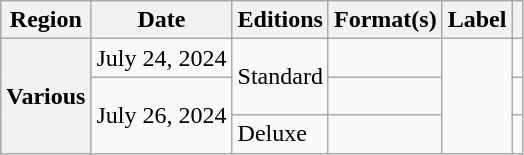<table class="wikitable plainrowheaders">
<tr>
<th scope="col">Region</th>
<th scope="col">Date</th>
<th scope="col">Editions</th>
<th scope="col">Format(s)</th>
<th scope="col">Label</th>
<th scope="col"></th>
</tr>
<tr>
<th rowspan="3" scope="row">Various</th>
<td>July 24, 2024</td>
<td rowspan="2">Standard</td>
<td></td>
<td rowspan="3"></td>
<td align="center"></td>
</tr>
<tr>
<td rowspan="2">July 26, 2024</td>
<td></td>
<td align="center"><br></td>
</tr>
<tr>
<td>Deluxe</td>
<td></td>
<td align="center"></td>
</tr>
</table>
